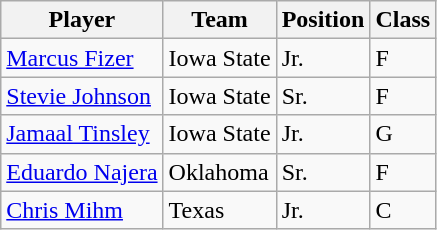<table class="wikitable">
<tr>
<th>Player</th>
<th>Team</th>
<th>Position</th>
<th>Class</th>
</tr>
<tr>
<td><a href='#'>Marcus Fizer</a></td>
<td>Iowa State</td>
<td>Jr.</td>
<td>F</td>
</tr>
<tr>
<td><a href='#'>Stevie Johnson</a></td>
<td>Iowa State</td>
<td>Sr.</td>
<td>F</td>
</tr>
<tr>
<td><a href='#'>Jamaal Tinsley</a></td>
<td>Iowa State</td>
<td>Jr.</td>
<td>G</td>
</tr>
<tr>
<td><a href='#'>Eduardo Najera</a></td>
<td>Oklahoma</td>
<td>Sr.</td>
<td>F</td>
</tr>
<tr>
<td><a href='#'>Chris Mihm</a></td>
<td>Texas</td>
<td>Jr.</td>
<td>C</td>
</tr>
</table>
